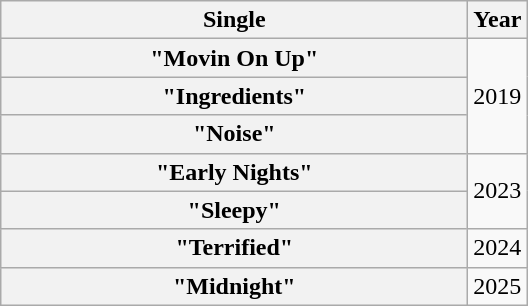<table class="wikitable plainrowheaders" style="text-align:center;">
<tr>
<th scope="col" rowspan="1" style="width:19em;">Single</th>
<th scope="col" rowspan="1" style="width:1em;">Year</th>
</tr>
<tr>
<th scope="row">"Movin On Up"</th>
<td rowspan="3">2019</td>
</tr>
<tr>
<th scope="row">"Ingredients"</th>
</tr>
<tr>
<th scope="row">"Noise"</th>
</tr>
<tr>
<th scope="row">"Early Nights"</th>
<td rowspan="2">2023</td>
</tr>
<tr>
<th scope="row">"Sleepy"</th>
</tr>
<tr>
<th scope="row">"Terrified"</th>
<td>2024</td>
</tr>
<tr>
<th scope="row">"Midnight"<br></th>
<td>2025</td>
</tr>
</table>
